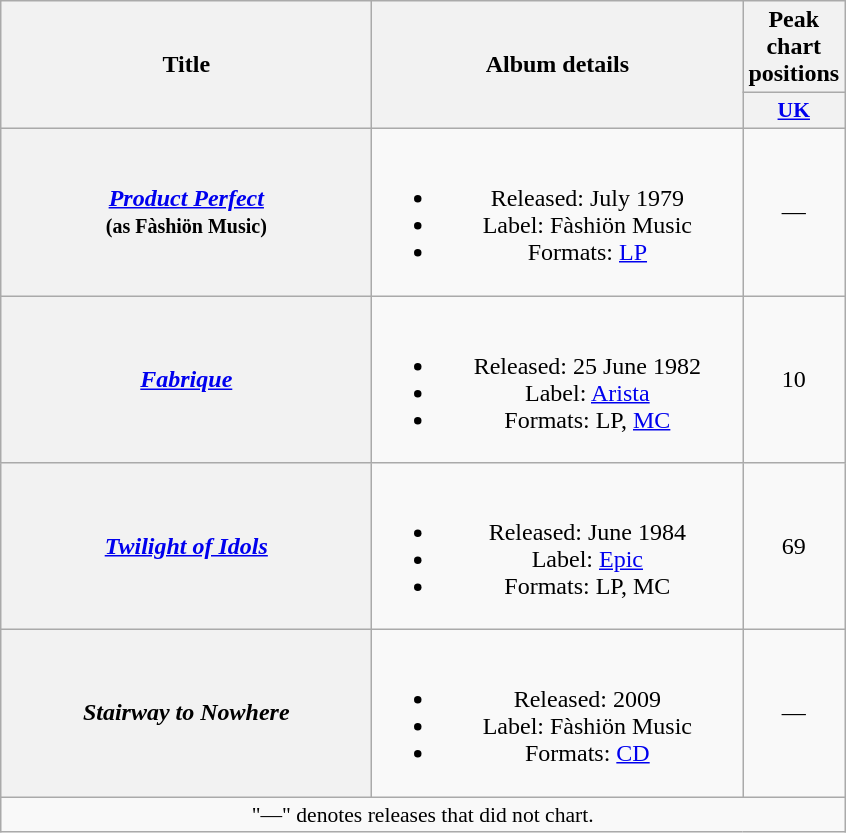<table class="wikitable plainrowheaders" style="text-align:center;">
<tr>
<th rowspan="2" scope="col" style="width:15em;">Title</th>
<th rowspan="2" scope="col" style="width:15em;">Album details</th>
<th>Peak chart positions</th>
</tr>
<tr>
<th scope="col" style="width:2em;font-size:90%;"><a href='#'>UK</a><br></th>
</tr>
<tr>
<th scope="row"><em><a href='#'>Product Perfect</a></em><br><small>(as Fàshiön Music)</small></th>
<td><br><ul><li>Released: July 1979</li><li>Label: Fàshiön Music</li><li>Formats: <a href='#'>LP</a></li></ul></td>
<td>—</td>
</tr>
<tr>
<th scope="row"><em><a href='#'>Fabrique</a></em></th>
<td><br><ul><li>Released: 25 June 1982</li><li>Label: <a href='#'>Arista</a></li><li>Formats: LP, <a href='#'>MC</a></li></ul></td>
<td>10</td>
</tr>
<tr>
<th scope="row"><em><a href='#'>Twilight of Idols</a></em></th>
<td><br><ul><li>Released: June 1984</li><li>Label: <a href='#'>Epic</a></li><li>Formats: LP, MC</li></ul></td>
<td>69</td>
</tr>
<tr>
<th scope="row"><em>Stairway to Nowhere</em></th>
<td><br><ul><li>Released: 2009</li><li>Label: Fàshiön Music</li><li>Formats: <a href='#'>CD</a></li></ul></td>
<td>—</td>
</tr>
<tr>
<td colspan="3" style="font-size:90%">"—" denotes releases that did not chart.</td>
</tr>
</table>
